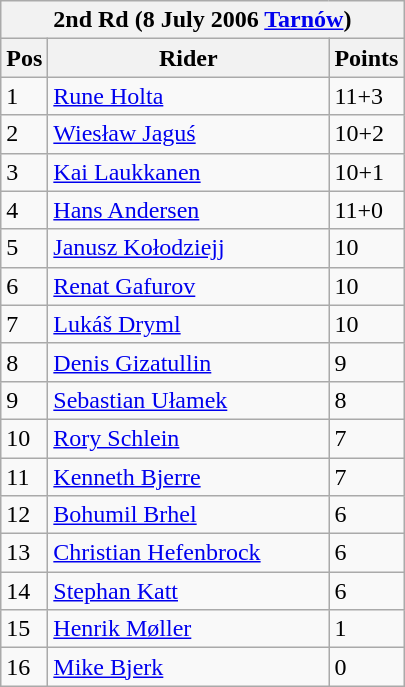<table class="wikitable">
<tr>
<th colspan="6">2nd Rd (8 July 2006  <a href='#'>Tarnów</a>)</th>
</tr>
<tr>
<th width=20>Pos</th>
<th width=180>Rider</th>
<th width=40>Points</th>
</tr>
<tr>
<td>1</td>
<td style="text-align:left;"> <a href='#'>Rune Holta</a></td>
<td>11+3</td>
</tr>
<tr>
<td>2</td>
<td style="text-align:left;"> <a href='#'>Wiesław Jaguś</a></td>
<td>10+2</td>
</tr>
<tr>
<td>3</td>
<td style="text-align:left;"> <a href='#'>Kai Laukkanen</a></td>
<td>10+1</td>
</tr>
<tr>
<td>4</td>
<td style="text-align:left;"> <a href='#'>Hans Andersen</a></td>
<td>11+0</td>
</tr>
<tr>
<td>5</td>
<td style="text-align:left;"> <a href='#'>Janusz Kołodziejj</a></td>
<td>10</td>
</tr>
<tr>
<td>6</td>
<td style="text-align:left;"> <a href='#'>Renat Gafurov</a></td>
<td>10</td>
</tr>
<tr>
<td>7</td>
<td style="text-align:left;"> <a href='#'>Lukáš Dryml</a></td>
<td>10</td>
</tr>
<tr>
<td>8</td>
<td style="text-align:left;"> <a href='#'>Denis Gizatullin</a></td>
<td>9</td>
</tr>
<tr>
<td>9</td>
<td style="text-align:left;"> <a href='#'>Sebastian Ułamek</a></td>
<td>8</td>
</tr>
<tr>
<td>10</td>
<td style="text-align:left;"> <a href='#'>Rory Schlein</a></td>
<td>7</td>
</tr>
<tr>
<td>11</td>
<td style="text-align:left;"> <a href='#'>Kenneth Bjerre</a></td>
<td>7</td>
</tr>
<tr>
<td>12</td>
<td style="text-align:left;"> <a href='#'>Bohumil Brhel</a></td>
<td>6</td>
</tr>
<tr>
<td>13</td>
<td style="text-align:left;"> <a href='#'>Christian Hefenbrock</a></td>
<td>6</td>
</tr>
<tr>
<td>14</td>
<td style="text-align:left;"> <a href='#'>Stephan Katt</a></td>
<td>6</td>
</tr>
<tr>
<td>15</td>
<td style="text-align:left;"> <a href='#'>Henrik Møller</a></td>
<td>1</td>
</tr>
<tr>
<td>16</td>
<td style="text-align:left;"> <a href='#'>Mike Bjerk</a></td>
<td>0</td>
</tr>
</table>
